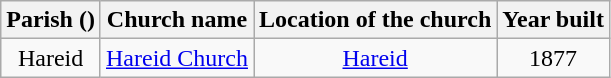<table class="wikitable" style="text-align:center">
<tr>
<th>Parish ()</th>
<th>Church name</th>
<th>Location of the church</th>
<th>Year built</th>
</tr>
<tr>
<td>Hareid</td>
<td><a href='#'>Hareid Church</a></td>
<td><a href='#'>Hareid</a></td>
<td>1877</td>
</tr>
</table>
